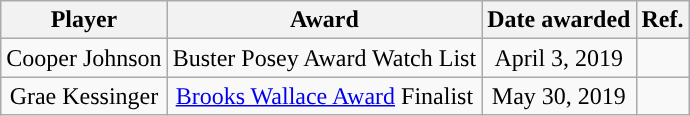<table class="wikitable sortable sortable" style="text-align: center">
<tr align=center>
<th>Player</th>
<th>Award</th>
<th>Date awarded</th>
<th>Ref.</th>
</tr>
<tr>
<td>Cooper Johnson</td>
<td rowspan="1">Buster Posey Award Watch List</td>
<td rowspan="1">April 3, 2019</td>
<td rowspan="1"></td>
</tr>
<tr>
<td>Grae Kessinger</td>
<td rowspan="1"><a href='#'>Brooks Wallace Award</a> Finalist</td>
<td rowspan="1">May 30, 2019</td>
<td rowspan="1"></td>
</tr>
</table>
